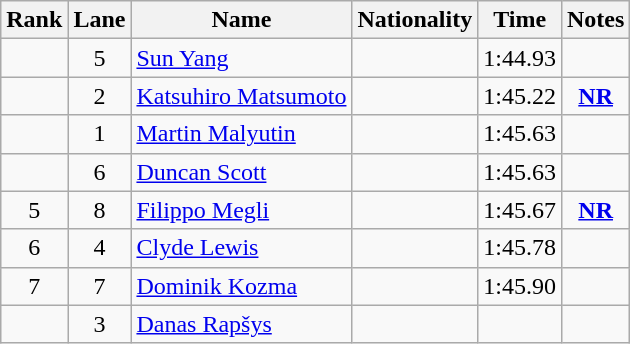<table class="wikitable sortable" style="text-align:center">
<tr>
<th>Rank</th>
<th>Lane</th>
<th>Name</th>
<th>Nationality</th>
<th>Time</th>
<th>Notes</th>
</tr>
<tr>
<td></td>
<td>5</td>
<td align=left><a href='#'>Sun Yang</a></td>
<td align=left></td>
<td>1:44.93</td>
<td></td>
</tr>
<tr>
<td></td>
<td>2</td>
<td align=left><a href='#'>Katsuhiro Matsumoto</a></td>
<td align=left></td>
<td>1:45.22</td>
<td><strong><a href='#'>NR</a></strong></td>
</tr>
<tr>
<td></td>
<td>1</td>
<td align=left><a href='#'>Martin Malyutin</a></td>
<td align=left></td>
<td>1:45.63</td>
<td></td>
</tr>
<tr>
<td></td>
<td>6</td>
<td align=left><a href='#'>Duncan Scott</a></td>
<td align=left></td>
<td>1:45.63</td>
<td></td>
</tr>
<tr>
<td>5</td>
<td>8</td>
<td align=left><a href='#'>Filippo Megli</a></td>
<td align=left></td>
<td>1:45.67</td>
<td><strong><a href='#'>NR</a></strong></td>
</tr>
<tr>
<td>6</td>
<td>4</td>
<td align=left><a href='#'>Clyde Lewis</a></td>
<td align=left></td>
<td>1:45.78</td>
<td></td>
</tr>
<tr>
<td>7</td>
<td>7</td>
<td align=left><a href='#'>Dominik Kozma</a></td>
<td align=left></td>
<td>1:45.90</td>
<td></td>
</tr>
<tr>
<td></td>
<td>3</td>
<td align=left><a href='#'>Danas Rapšys</a></td>
<td align=left></td>
<td></td>
<td></td>
</tr>
</table>
